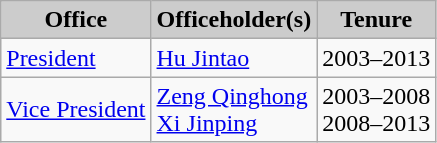<table class="wikitable">
<tr>
<th style="background:#ccc;">Office</th>
<th style="background:#ccc;">Officeholder(s)</th>
<th style="background:#ccc;">Tenure</th>
</tr>
<tr>
<td><a href='#'>President</a></td>
<td><a href='#'>Hu Jintao</a></td>
<td>2003–2013</td>
</tr>
<tr>
<td><a href='#'>Vice President</a></td>
<td><a href='#'>Zeng Qinghong</a><br><a href='#'>Xi Jinping</a></td>
<td>2003–2008<br>2008–2013</td>
</tr>
</table>
